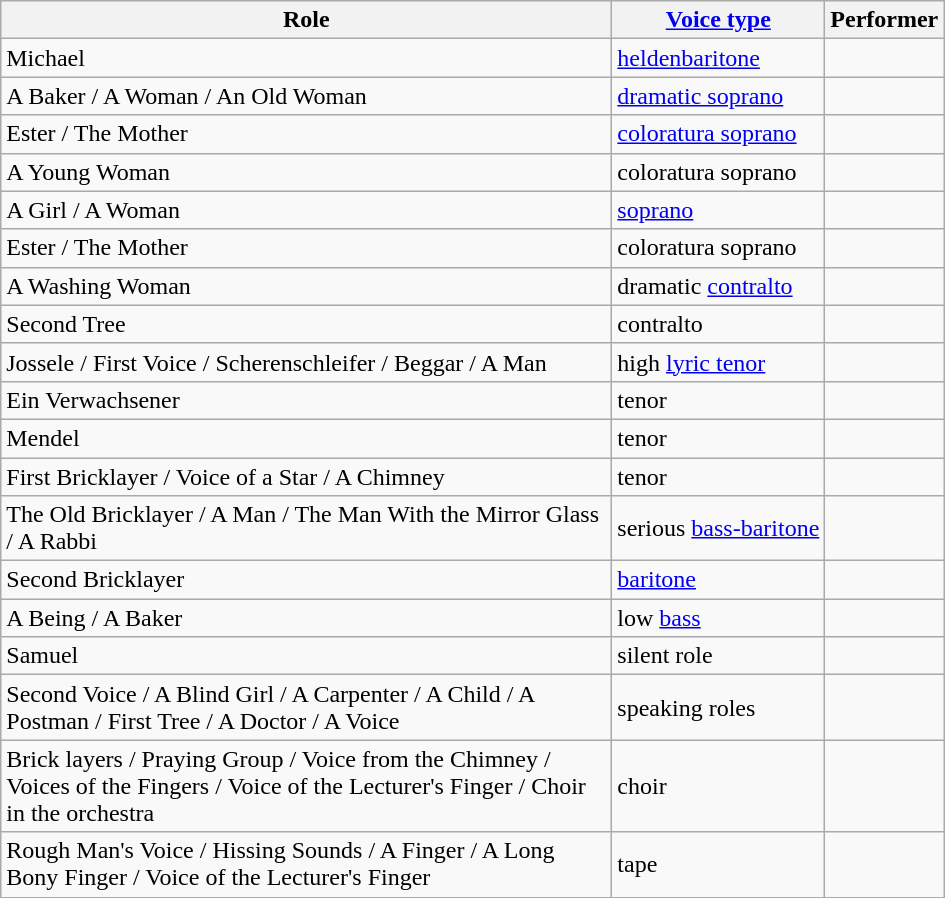<table class="wikitable">
<tr>
<th style="width:25em;">Role</th>
<th><a href='#'>Voice type</a></th>
<th>Performer</th>
</tr>
<tr>
<td>Michael</td>
<td><a href='#'>heldenbaritone</a></td>
<td></td>
</tr>
<tr>
<td>A Baker / A Woman / An Old Woman</td>
<td><a href='#'>dramatic soprano</a></td>
<td></td>
</tr>
<tr>
<td>Ester / The Mother</td>
<td><a href='#'>coloratura soprano</a></td>
<td></td>
</tr>
<tr>
<td>A Young Woman</td>
<td>coloratura soprano</td>
<td></td>
</tr>
<tr>
<td>A Girl / A Woman</td>
<td><a href='#'>soprano</a></td>
<td></td>
</tr>
<tr>
<td>Ester / The Mother</td>
<td>coloratura soprano</td>
<td></td>
</tr>
<tr>
<td>A Washing Woman</td>
<td>dramatic <a href='#'>contralto</a></td>
<td></td>
</tr>
<tr>
<td>Second Tree</td>
<td>contralto</td>
<td></td>
</tr>
<tr>
<td>Jossele / First Voice / Scherenschleifer / Beggar / A Man</td>
<td>high <a href='#'>lyric tenor</a></td>
<td></td>
</tr>
<tr>
<td>Ein Verwachsener</td>
<td>tenor</td>
<td></td>
</tr>
<tr>
<td>Mendel</td>
<td>tenor</td>
<td></td>
</tr>
<tr>
<td>First Bricklayer / Voice of a Star / A Chimney</td>
<td>tenor</td>
<td></td>
</tr>
<tr>
<td>The Old Bricklayer / A Man / The Man With the Mirror Glass / A Rabbi</td>
<td>serious <a href='#'>bass-baritone</a></td>
<td></td>
</tr>
<tr>
<td>Second Bricklayer</td>
<td><a href='#'>baritone</a></td>
<td></td>
</tr>
<tr>
<td>A Being / A Baker</td>
<td>low <a href='#'>bass</a></td>
<td></td>
</tr>
<tr>
<td>Samuel</td>
<td>silent role</td>
<td></td>
</tr>
<tr>
<td>Second Voice / A Blind Girl / A Carpenter / A Child / A Postman / First Tree / A Doctor / A Voice</td>
<td>speaking roles</td>
<td></td>
</tr>
<tr>
<td>Brick layers / Praying Group / Voice from the Chimney / Voices of the Fingers / Voice of the Lecturer's Finger / Choir in the orchestra</td>
<td>choir</td>
<td></td>
</tr>
<tr>
<td>Rough Man's Voice / Hissing Sounds / A Finger / A Long Bony Finger / Voice of the Lecturer's Finger</td>
<td>tape</td>
<td></td>
</tr>
<tr>
</tr>
</table>
